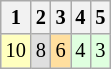<table class="wikitable" style="font-size: 85%;">
<tr>
<th>1</th>
<th>2</th>
<th>3</th>
<th>4</th>
<th>5</th>
</tr>
<tr align="center">
<td style="background:#FFFFBF;">10</td>
<td style="background:#DFDFDF;">8</td>
<td style="background:#FFDF9F;">6</td>
<td style="background:#DFFFDF;">4</td>
<td style="background:#DFFFDF;">3</td>
</tr>
</table>
